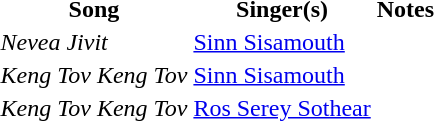<table>
<tr>
<th>Song</th>
<th>Singer(s)</th>
<th>Notes</th>
</tr>
<tr>
<td><em>Nevea Jivit</em></td>
<td><a href='#'>Sinn Sisamouth</a></td>
<td></td>
</tr>
<tr>
<td><em>Keng Tov Keng Tov</em></td>
<td><a href='#'>Sinn Sisamouth</a></td>
<td></td>
</tr>
<tr>
<td><em>Keng Tov Keng Tov</em></td>
<td><a href='#'>Ros Serey Sothear</a></td>
<td></td>
</tr>
</table>
